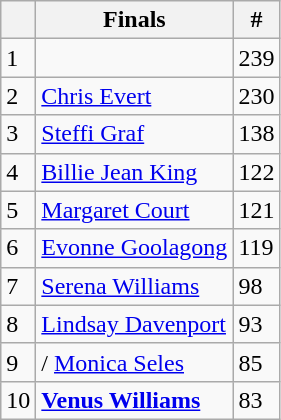<table class="wikitable">
<tr>
<th></th>
<th>Finals</th>
<th>#</th>
</tr>
<tr>
<td>1</td>
<td></td>
<td>239</td>
</tr>
<tr>
<td>2</td>
<td> <a href='#'>Chris Evert</a></td>
<td>230</td>
</tr>
<tr>
<td>3</td>
<td> <a href='#'>Steffi Graf</a></td>
<td>138</td>
</tr>
<tr>
<td>4</td>
<td> <a href='#'>Billie Jean King</a></td>
<td>122</td>
</tr>
<tr>
<td>5</td>
<td> <a href='#'>Margaret Court</a></td>
<td>121</td>
</tr>
<tr>
<td>6</td>
<td> <a href='#'>Evonne Goolagong</a></td>
<td>119</td>
</tr>
<tr>
<td>7</td>
<td> <a href='#'>Serena Williams</a></td>
<td>98</td>
</tr>
<tr>
<td>8</td>
<td> <a href='#'>Lindsay Davenport</a></td>
<td>93</td>
</tr>
<tr>
<td>9</td>
<td>/ <a href='#'>Monica Seles</a></td>
<td>85</td>
</tr>
<tr>
<td>10</td>
<td> <strong><a href='#'>Venus Williams</a></strong></td>
<td>83</td>
</tr>
</table>
